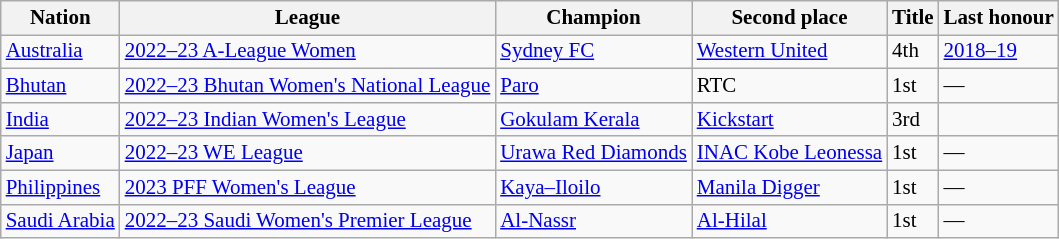<table class=wikitable style="font-size:14px">
<tr>
<th>Nation</th>
<th>League</th>
<th>Champion</th>
<th>Second place</th>
<th data-sort-type="number">Title</th>
<th>Last honour</th>
</tr>
<tr>
<td align=left> <a href='#'>Australia</a></td>
<td align=left><a href='#'>2022–23 A-League Women</a></td>
<td><a href='#'>Sydney FC</a></td>
<td><a href='#'>Western United</a></td>
<td>4th</td>
<td><a href='#'>2018–19</a></td>
</tr>
<tr>
<td> <a href='#'>Bhutan</a></td>
<td><a href='#'>2022–23 Bhutan Women's National League</a></td>
<td><a href='#'>Paro</a></td>
<td>RTC</td>
<td>1st</td>
<td>—</td>
</tr>
<tr>
<td> <a href='#'>India</a></td>
<td><a href='#'>2022–23 Indian Women's League</a></td>
<td><a href='#'>Gokulam Kerala</a></td>
<td><a href='#'>Kickstart</a></td>
<td>3rd</td>
<td></td>
</tr>
<tr>
<td align=left> <a href='#'>Japan</a></td>
<td align=left><a href='#'>2022–23 WE League</a></td>
<td><a href='#'>Urawa Red Diamonds</a></td>
<td><a href='#'>INAC Kobe Leonessa</a></td>
<td>1st</td>
<td>—</td>
</tr>
<tr>
<td align=left> <a href='#'>Philippines</a></td>
<td align=left><a href='#'>2023 PFF Women's League</a></td>
<td><a href='#'>Kaya–Iloilo</a></td>
<td><a href='#'>Manila Digger</a></td>
<td>1st</td>
<td>—</td>
</tr>
<tr>
<td align=left> <a href='#'>Saudi Arabia</a></td>
<td align=left><a href='#'>2022–23 Saudi Women's Premier League</a></td>
<td><a href='#'>Al-Nassr</a></td>
<td><a href='#'>Al-Hilal</a></td>
<td>1st</td>
<td>—</td>
</tr>
</table>
